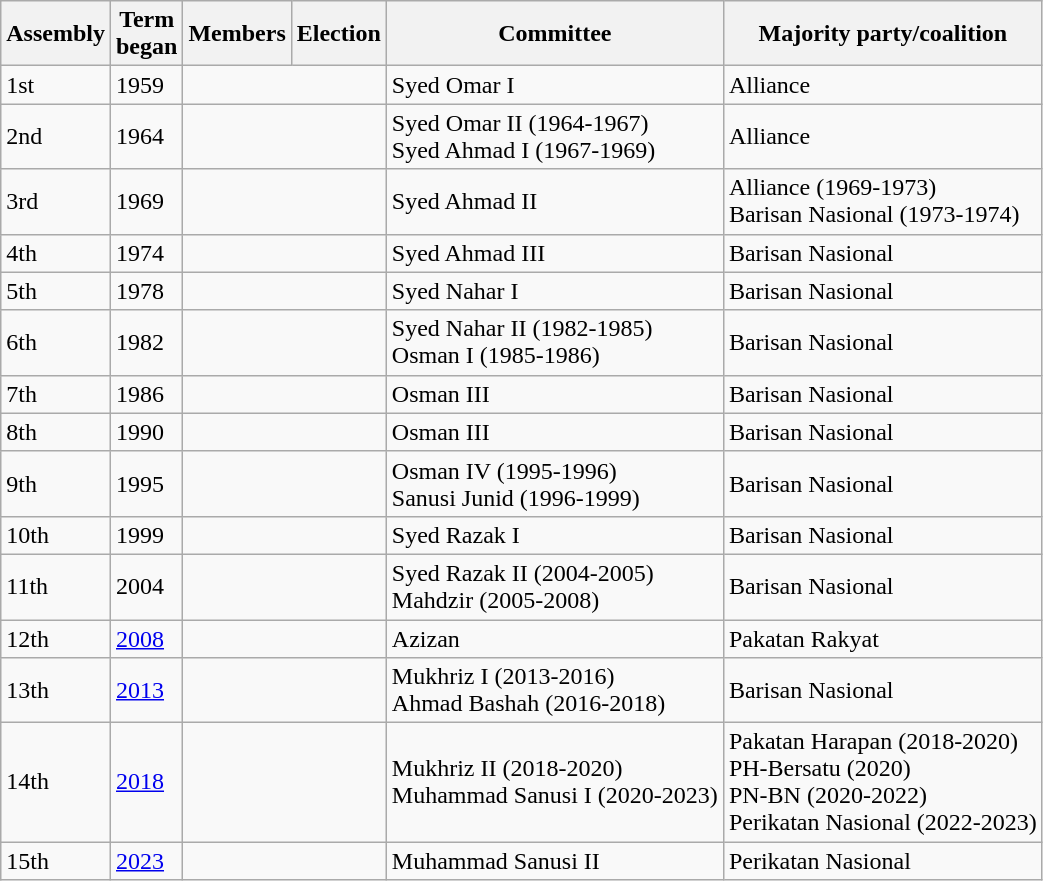<table class="wikitable">
<tr>
<th>Assembly</th>
<th>Term<br>began</th>
<th>Members</th>
<th>Election</th>
<th>Committee</th>
<th>Majority party/coalition</th>
</tr>
<tr>
<td>1st</td>
<td>1959</td>
<td colspan="2"></td>
<td>Syed Omar I</td>
<td>Alliance</td>
</tr>
<tr>
<td>2nd</td>
<td>1964</td>
<td colspan="2"></td>
<td>Syed Omar II (1964-1967)<br>Syed Ahmad I (1967-1969)</td>
<td>Alliance</td>
</tr>
<tr>
<td>3rd</td>
<td>1969</td>
<td colspan="2"></td>
<td>Syed Ahmad II</td>
<td>Alliance (1969-1973)<br>Barisan Nasional (1973-1974)</td>
</tr>
<tr>
<td>4th</td>
<td>1974</td>
<td colspan="2"></td>
<td>Syed Ahmad III</td>
<td>Barisan Nasional</td>
</tr>
<tr>
<td>5th</td>
<td>1978</td>
<td colspan="2"></td>
<td>Syed Nahar I</td>
<td>Barisan Nasional</td>
</tr>
<tr>
<td>6th</td>
<td>1982</td>
<td colspan="2"></td>
<td>Syed Nahar II (1982-1985)<br>Osman I (1985-1986)</td>
<td>Barisan Nasional</td>
</tr>
<tr>
<td>7th</td>
<td>1986</td>
<td colspan="2"></td>
<td>Osman III</td>
<td>Barisan Nasional</td>
</tr>
<tr>
<td>8th</td>
<td>1990</td>
<td colspan="2"></td>
<td>Osman III</td>
<td>Barisan Nasional</td>
</tr>
<tr>
<td>9th</td>
<td>1995</td>
<td colspan="2"></td>
<td>Osman IV (1995-1996)<br>Sanusi Junid (1996-1999)</td>
<td>Barisan Nasional</td>
</tr>
<tr>
<td>10th</td>
<td>1999</td>
<td colspan="2"></td>
<td>Syed Razak I</td>
<td>Barisan Nasional</td>
</tr>
<tr>
<td>11th</td>
<td>2004</td>
<td colspan="2"></td>
<td>Syed Razak II (2004-2005)<br>Mahdzir (2005-2008)</td>
<td>Barisan Nasional</td>
</tr>
<tr>
<td>12th</td>
<td><a href='#'>2008</a></td>
<td colspan="2"></td>
<td>Azizan</td>
<td>Pakatan Rakyat</td>
</tr>
<tr>
<td>13th</td>
<td><a href='#'>2013</a></td>
<td colspan="2"></td>
<td>Mukhriz I (2013-2016)<br>Ahmad Bashah (2016-2018)</td>
<td>Barisan Nasional</td>
</tr>
<tr>
<td>14th</td>
<td><a href='#'>2018</a></td>
<td colspan="2"></td>
<td>Mukhriz II (2018-2020)<br>Muhammad Sanusi I (2020-2023)</td>
<td>Pakatan Harapan (2018-2020)<br>PH-Bersatu (2020)<br>
PN-BN (2020-2022)<br>
Perikatan Nasional (2022-2023)</td>
</tr>
<tr>
<td>15th</td>
<td><a href='#'>2023</a></td>
<td colspan="2"></td>
<td>Muhammad Sanusi II</td>
<td>Perikatan Nasional</td>
</tr>
</table>
